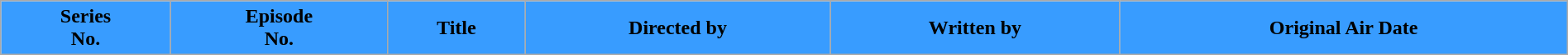<table class="wikitable plainrowheaders" style="width:100%;">
<tr>
<th style="background:#389cff;">Series<br>No.</th>
<th style="background:#389cff;">Episode<br>No.</th>
<th style="background:#389cff;">Title</th>
<th style="background:#389cff;">Directed by</th>
<th style="background:#389cff;">Written by</th>
<th style="background:#389cff;">Original Air Date<br>





</th>
</tr>
</table>
